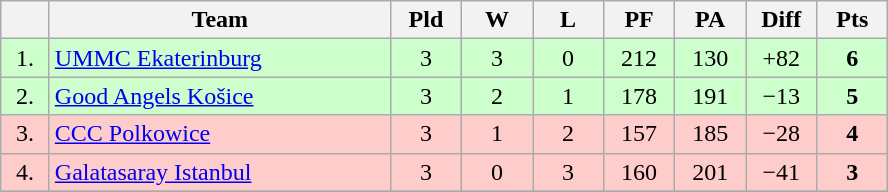<table class="wikitable" style="text-align:center">
<tr>
<th width=25></th>
<th width=220>Team</th>
<th width=40>Pld</th>
<th width=40>W</th>
<th width=40>L</th>
<th width=40>PF</th>
<th width=40>PA</th>
<th width=40>Diff</th>
<th width=40>Pts</th>
</tr>
<tr style="background:#ccffcc;">
<td>1.</td>
<td align=left> <a href='#'>UMMC Ekaterinburg</a></td>
<td>3</td>
<td>3</td>
<td>0</td>
<td>212</td>
<td>130</td>
<td>+82</td>
<td><strong>6</strong></td>
</tr>
<tr style="background:#ccffcc;">
<td>2.</td>
<td align=left> <a href='#'>Good Angels Košice</a></td>
<td>3</td>
<td>2</td>
<td>1</td>
<td>178</td>
<td>191</td>
<td>−13</td>
<td><strong>5</strong></td>
</tr>
<tr style="background:#ffcccc;">
<td>3.</td>
<td align=left> <a href='#'>CCC Polkowice</a></td>
<td>3</td>
<td>1</td>
<td>2</td>
<td>157</td>
<td>185</td>
<td>−28</td>
<td><strong>4</strong></td>
</tr>
<tr style="background:#ffcccc;">
<td>4.</td>
<td align=left> <a href='#'>Galatasaray Istanbul</a></td>
<td>3</td>
<td>0</td>
<td>3</td>
<td>160</td>
<td>201</td>
<td>−41</td>
<td><strong>3</strong></td>
</tr>
<tr>
</tr>
</table>
